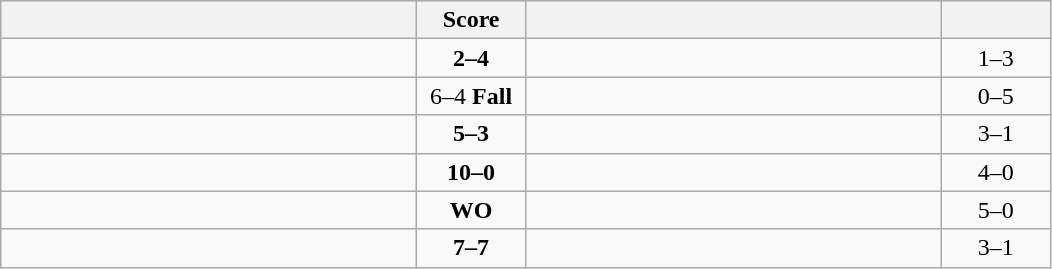<table class="wikitable" style="text-align: center; ">
<tr>
<th align="right" width="270"></th>
<th width="65">Score</th>
<th align="left" width="270"></th>
<th width="65"></th>
</tr>
<tr>
<td align="left"></td>
<td><strong>2–4</strong></td>
<td align="left"><strong></strong></td>
<td>1–3 <strong></strong></td>
</tr>
<tr>
<td align="left"></td>
<td>6–4 <strong>Fall</strong></td>
<td align="left"><strong></strong></td>
<td>0–5 <strong></strong></td>
</tr>
<tr>
<td align="left"><strong></strong></td>
<td><strong>5–3</strong></td>
<td align="left"></td>
<td>3–1 <strong></strong></td>
</tr>
<tr>
<td align="left"><strong></strong></td>
<td><strong>10–0</strong></td>
<td align="left"></td>
<td>4–0 <strong></strong></td>
</tr>
<tr>
<td align="left"><strong></strong></td>
<td><strong>WO</strong></td>
<td align="left"></td>
<td>5–0 <strong></strong></td>
</tr>
<tr>
<td align="left"><strong></strong></td>
<td><strong>7–7</strong></td>
<td align="left"></td>
<td>3–1 <strong></strong></td>
</tr>
</table>
